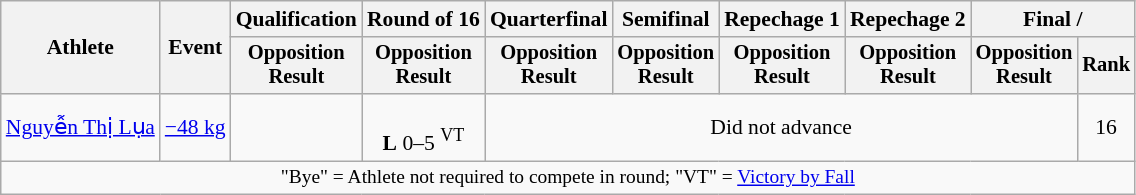<table class="wikitable" style="font-size:90%">
<tr>
<th rowspan="2">Athlete</th>
<th rowspan="2">Event</th>
<th>Qualification</th>
<th>Round of 16</th>
<th>Quarterfinal</th>
<th>Semifinal</th>
<th>Repechage 1</th>
<th>Repechage 2</th>
<th colspan="2">Final / </th>
</tr>
<tr style="font-size: 95%">
<th>Opposition<br>Result</th>
<th>Opposition<br>Result</th>
<th>Opposition<br>Result</th>
<th>Opposition<br>Result</th>
<th>Opposition<br>Result</th>
<th>Opposition<br>Result</th>
<th>Opposition<br>Result</th>
<th>Rank</th>
</tr>
<tr align="center">
<td align="left"><a href='#'>Nguyễn Thị Lụa</a></td>
<td align="left"><a href='#'>−48 kg</a></td>
<td></td>
<td><br><strong>L</strong> 0–5 <sup>VT</sup></td>
<td colspan="5">Did not advance</td>
<td>16</td>
</tr>
<tr>
<td colspan="10" style="font-size:90%; text-align:center;">"Bye" = Athlete not required to compete in round; "VT" = <a href='#'>Victory by Fall</a></td>
</tr>
</table>
